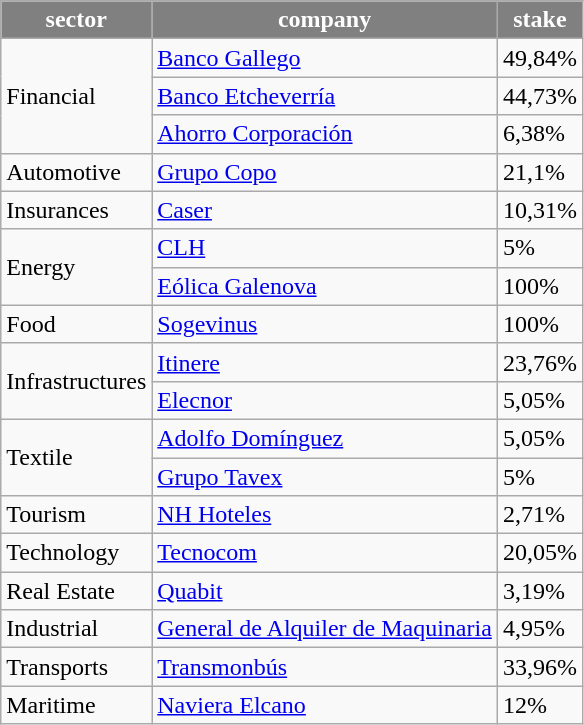<table class="wikitable">
<tr>
<th style="background:Gray; color:white"><strong>sector</strong></th>
<th style="background:Gray; color:white"><strong>company</strong></th>
<th style="background:Gray; color:white"><strong>stake</strong></th>
</tr>
<tr>
<td rowspan="3">Financial</td>
<td><a href='#'>Banco Gallego</a></td>
<td>49,84%</td>
</tr>
<tr>
<td><a href='#'>Banco Etcheverría</a></td>
<td>44,73%</td>
</tr>
<tr>
<td><a href='#'>Ahorro Corporación</a></td>
<td>6,38%</td>
</tr>
<tr>
<td>Automotive</td>
<td><a href='#'>Grupo Copo</a></td>
<td>21,1%</td>
</tr>
<tr>
<td>Insurances</td>
<td><a href='#'>Caser</a></td>
<td>10,31%</td>
</tr>
<tr>
<td rowspan="2">Energy</td>
<td><a href='#'>CLH</a></td>
<td>5%</td>
</tr>
<tr>
<td><a href='#'>Eólica Galenova</a></td>
<td>100%</td>
</tr>
<tr>
<td>Food</td>
<td><a href='#'>Sogevinus</a></td>
<td>100%</td>
</tr>
<tr>
<td rowspan="2">Infrastructures</td>
<td><a href='#'>Itinere</a></td>
<td>23,76%</td>
</tr>
<tr>
<td><a href='#'>Elecnor</a></td>
<td>5,05%</td>
</tr>
<tr>
<td rowspan="2">Textile</td>
<td><a href='#'>Adolfo Domínguez</a></td>
<td>5,05%</td>
</tr>
<tr>
<td><a href='#'>Grupo Tavex</a></td>
<td>5%</td>
</tr>
<tr>
<td>Tourism</td>
<td><a href='#'>NH Hoteles</a></td>
<td>2,71%</td>
</tr>
<tr>
<td>Technology</td>
<td><a href='#'>Tecnocom</a></td>
<td>20,05%</td>
</tr>
<tr>
<td>Real Estate</td>
<td><a href='#'>Quabit</a></td>
<td>3,19%</td>
</tr>
<tr>
<td>Industrial</td>
<td><a href='#'>General de Alquiler de Maquinaria</a></td>
<td>4,95%</td>
</tr>
<tr>
<td>Transports</td>
<td><a href='#'>Transmonbús</a></td>
<td>33,96%</td>
</tr>
<tr>
<td>Maritime</td>
<td><a href='#'>Naviera Elcano</a></td>
<td>12%</td>
</tr>
</table>
